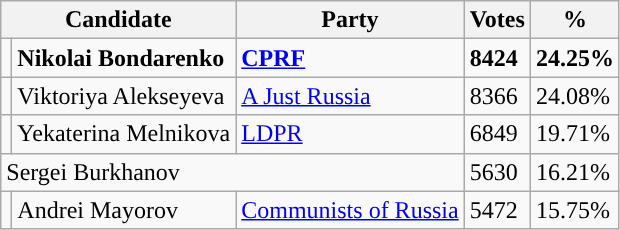<table class="wikitable sortable">
<tr>
<th colspan="2">Candidate</th>
<th>Party</th>
<th>Votes</th>
<th>%</th>
</tr>
<tr>
<td style="background-color: "></td>
<td><strong>Nikolai Bondarenko</strong></td>
<td><a href='#'><strong>CPRF</strong></a></td>
<td><strong>8424</strong></td>
<td><strong>24.25%</strong></td>
</tr>
<tr>
<td style="background-color: "></td>
<td>Viktoriya Alekseyeva</td>
<td><a href='#'>A Just Russia</a></td>
<td>8366</td>
<td>24.08%</td>
</tr>
<tr>
<td style="background-color: "></td>
<td>Yekaterina Melnikova</td>
<td><a href='#'>LDPR</a></td>
<td>6849</td>
<td>19.71%</td>
</tr>
<tr>
<td colspan="3">Sergei Burkhanov</td>
<td>5630</td>
<td>16.21%</td>
</tr>
<tr>
<td style="background-color: "></td>
<td>Andrei Mayorov</td>
<td><a href='#'>Communists of Russia</a></td>
<td>5472</td>
<td>15.75%</td>
</tr>
</table>
